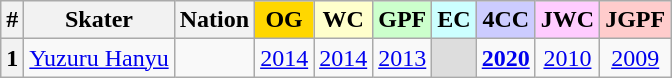<table class="wikitable sortable" style="text-align: center;">
<tr>
<th>#</th>
<th>Skater</th>
<th>Nation</th>
<th style="background-color: gold;">OG</th>
<th style="background-color: #ffc;">WC</th>
<th style="background-color: #cfc;">GPF</th>
<th style="background-color: #cff;">EC</th>
<th style="background-color: #ccf;">4CC</th>
<th style="background-color: #fcf;">JWC</th>
<th style="background-color: #fcc;">JGPF</th>
</tr>
<tr>
<th>1</th>
<td style="text-align: left;"><a href='#'>Yuzuru Hanyu</a></td>
<td></td>
<td><a href='#'>2014</a></td>
<td><a href='#'>2014</a></td>
<td><a href='#'>2013</a></td>
<td style="background-color: #ddd;"></td>
<td><strong><a href='#'>2020</a></strong></td>
<td><a href='#'>2010</a></td>
<td><a href='#'>2009</a></td>
</tr>
</table>
